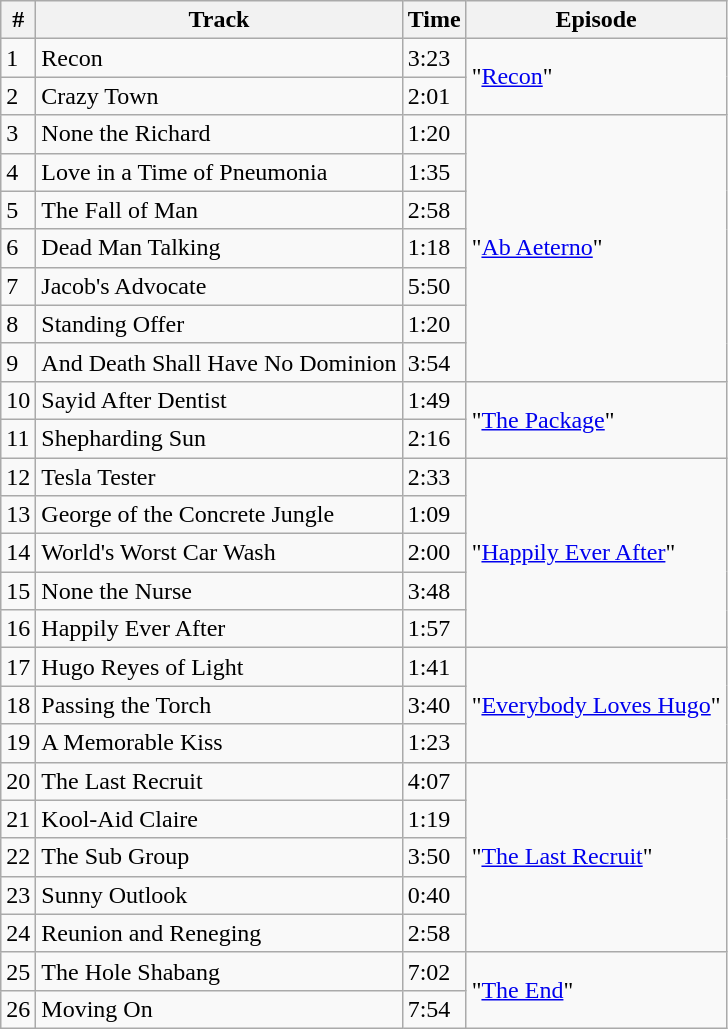<table class="wikitable">
<tr>
<th>#</th>
<th>Track</th>
<th>Time</th>
<th>Episode</th>
</tr>
<tr>
<td>1</td>
<td>Recon</td>
<td>3:23</td>
<td rowspan="2">"<a href='#'>Recon</a>"</td>
</tr>
<tr>
<td>2</td>
<td>Crazy Town</td>
<td>2:01</td>
</tr>
<tr>
<td>3</td>
<td>None the Richard</td>
<td>1:20</td>
<td rowspan="7">"<a href='#'>Ab Aeterno</a>"</td>
</tr>
<tr>
<td>4</td>
<td>Love in a Time of Pneumonia</td>
<td>1:35</td>
</tr>
<tr>
<td>5</td>
<td>The Fall of Man</td>
<td>2:58</td>
</tr>
<tr>
<td>6</td>
<td>Dead Man Talking</td>
<td>1:18</td>
</tr>
<tr>
<td>7</td>
<td>Jacob's Advocate</td>
<td>5:50</td>
</tr>
<tr>
<td>8</td>
<td>Standing Offer</td>
<td>1:20</td>
</tr>
<tr>
<td>9</td>
<td>And Death Shall Have No Dominion</td>
<td>3:54</td>
</tr>
<tr>
<td>10</td>
<td>Sayid After Dentist</td>
<td>1:49</td>
<td rowspan="2">"<a href='#'>The Package</a>"</td>
</tr>
<tr>
<td>11</td>
<td>Shepharding Sun</td>
<td>2:16</td>
</tr>
<tr>
<td>12</td>
<td>Tesla Tester</td>
<td>2:33</td>
<td rowspan="5">"<a href='#'>Happily Ever After</a>"</td>
</tr>
<tr>
<td>13</td>
<td>George of the Concrete Jungle</td>
<td>1:09</td>
</tr>
<tr>
<td>14</td>
<td>World's Worst Car Wash</td>
<td>2:00</td>
</tr>
<tr>
<td>15</td>
<td>None the Nurse</td>
<td>3:48</td>
</tr>
<tr>
<td>16</td>
<td>Happily Ever After</td>
<td>1:57</td>
</tr>
<tr>
<td>17</td>
<td>Hugo Reyes of Light</td>
<td>1:41</td>
<td rowspan="3">"<a href='#'>Everybody Loves Hugo</a>"</td>
</tr>
<tr>
<td>18</td>
<td>Passing the Torch</td>
<td>3:40</td>
</tr>
<tr>
<td>19</td>
<td>A Memorable Kiss</td>
<td>1:23</td>
</tr>
<tr>
<td>20</td>
<td>The Last Recruit</td>
<td>4:07</td>
<td rowspan="5">"<a href='#'>The Last Recruit</a>"</td>
</tr>
<tr>
<td>21</td>
<td>Kool-Aid Claire</td>
<td>1:19</td>
</tr>
<tr>
<td>22</td>
<td>The Sub Group</td>
<td>3:50</td>
</tr>
<tr>
<td>23</td>
<td>Sunny Outlook</td>
<td>0:40</td>
</tr>
<tr>
<td>24</td>
<td>Reunion and Reneging</td>
<td>2:58</td>
</tr>
<tr>
<td>25</td>
<td>The Hole Shabang</td>
<td>7:02</td>
<td rowspan="2">"<a href='#'>The End</a>"</td>
</tr>
<tr>
<td>26</td>
<td>Moving On</td>
<td>7:54</td>
</tr>
</table>
